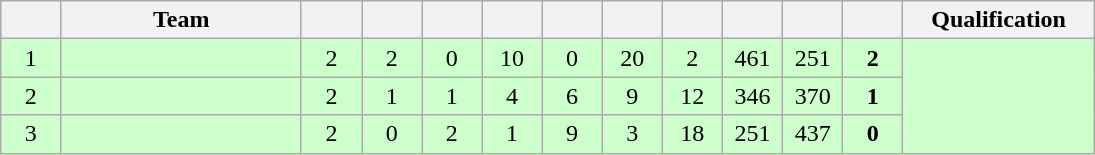<table class=wikitable style="text-align:center" width=730>
<tr>
<th width=5.5%></th>
<th width=22%>Team</th>
<th width=5.5%></th>
<th width=5.5%></th>
<th width=5.5%></th>
<th width=5.5%></th>
<th width=5.5%></th>
<th width=5.5%></th>
<th width=5.5%></th>
<th width=5.5%></th>
<th width=5.5%></th>
<th width=5.5%></th>
<th width=18%>Qualification</th>
</tr>
<tr bgcolor=ccffcc>
<td>1</td>
<td style="text-align:left"></td>
<td>2</td>
<td>2</td>
<td>0</td>
<td>10</td>
<td>0</td>
<td>20</td>
<td>2</td>
<td>461</td>
<td>251</td>
<td><strong>2</strong></td>
<td rowspan=4></td>
</tr>
<tr bgcolor=ccffcc>
<td>2</td>
<td style="text-align:left"></td>
<td>2</td>
<td>1</td>
<td>1</td>
<td>4</td>
<td>6</td>
<td>9</td>
<td>12</td>
<td>346</td>
<td>370</td>
<td><strong>1</strong></td>
</tr>
<tr bgcolor=ccffcc>
<td>3</td>
<td style="text-align:left"></td>
<td>2</td>
<td>0</td>
<td>2</td>
<td>1</td>
<td>9</td>
<td>3</td>
<td>18</td>
<td>251</td>
<td>437</td>
<td><strong>0</strong></td>
</tr>
</table>
